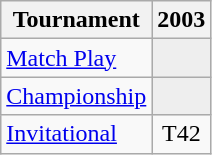<table class="wikitable" style="text-align:center;">
<tr>
<th>Tournament</th>
<th>2003</th>
</tr>
<tr>
<td align="left"><a href='#'>Match Play</a></td>
<td style="background:#eeeeee;"></td>
</tr>
<tr>
<td align="left"><a href='#'>Championship</a></td>
<td style="background:#eeeeee;"></td>
</tr>
<tr>
<td align="left"><a href='#'>Invitational</a></td>
<td>T42</td>
</tr>
</table>
